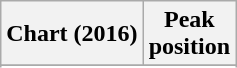<table class="wikitable sortable plainrowheaders" style="text-align:center">
<tr>
<th scope="col">Chart (2016)</th>
<th scope="col">Peak<br> position</th>
</tr>
<tr>
</tr>
<tr>
</tr>
<tr>
</tr>
<tr>
</tr>
<tr>
</tr>
</table>
